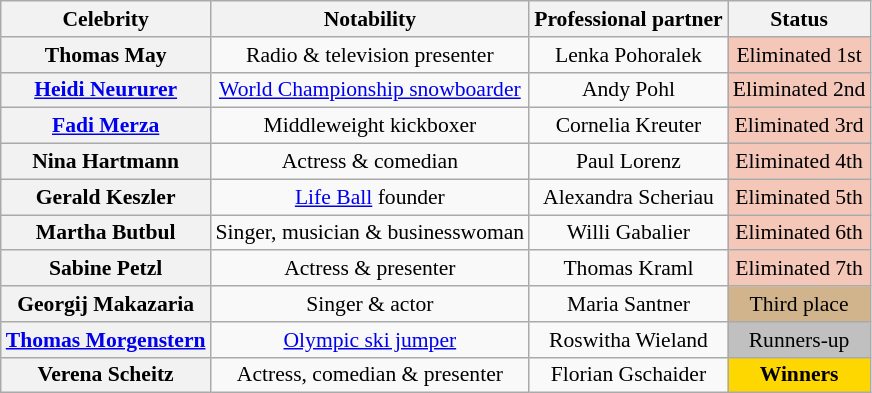<table class="wikitable sortable" style="text-align:center; font-size:90%">
<tr>
<th scope="col">Celebrity</th>
<th scope="col" class="unsortable">Notability</th>
<th scope="col">Professional partner</th>
<th scope="col">Status</th>
</tr>
<tr>
<th scope="row">Thomas May</th>
<td>Radio & television presenter</td>
<td>Lenka Pohoralek</td>
<td bgcolor="f4c7b8">Eliminated 1st</td>
</tr>
<tr>
<th scope="row"><a href='#'>Heidi Neururer</a></th>
<td><a href='#'>World Championship snowboarder</a></td>
<td>Andy Pohl</td>
<td bgcolor="f4c7b8">Eliminated 2nd</td>
</tr>
<tr>
<th scope="row"><a href='#'>Fadi Merza</a></th>
<td>Middleweight kickboxer</td>
<td>Cornelia Kreuter</td>
<td bgcolor="f4c7b8">Eliminated 3rd</td>
</tr>
<tr>
<th scope="row">Nina Hartmann</th>
<td>Actress & comedian</td>
<td>Paul Lorenz</td>
<td bgcolor="f4c7b8">Eliminated 4th</td>
</tr>
<tr>
<th scope="row">Gerald Keszler</th>
<td><a href='#'>Life Ball</a> founder</td>
<td>Alexandra Scheriau</td>
<td bgcolor="f4c7b8">Eliminated 5th</td>
</tr>
<tr>
<th scope="row">Martha Butbul</th>
<td>Singer, musician & businesswoman</td>
<td>Willi Gabalier</td>
<td bgcolor="f4c7b8">Eliminated 6th</td>
</tr>
<tr>
<th scope="row">Sabine Petzl</th>
<td>Actress & presenter</td>
<td>Thomas Kraml</td>
<td bgcolor="f4c7b8">Eliminated 7th</td>
</tr>
<tr>
<th scope="row">Georgij Makazaria</th>
<td>Singer & actor</td>
<td>Maria Santner</td>
<td bgcolor="tan">Third place</td>
</tr>
<tr>
<th scope="row"><a href='#'>Thomas Morgenstern</a></th>
<td><a href='#'>Olympic ski jumper</a></td>
<td>Roswitha Wieland</td>
<td bgcolor="silver">Runners-up</td>
</tr>
<tr>
<th scope="row">Verena Scheitz</th>
<td>Actress, comedian & presenter</td>
<td>Florian Gschaider</td>
<td bgcolor="gold"><strong>Winners</strong></td>
</tr>
</table>
